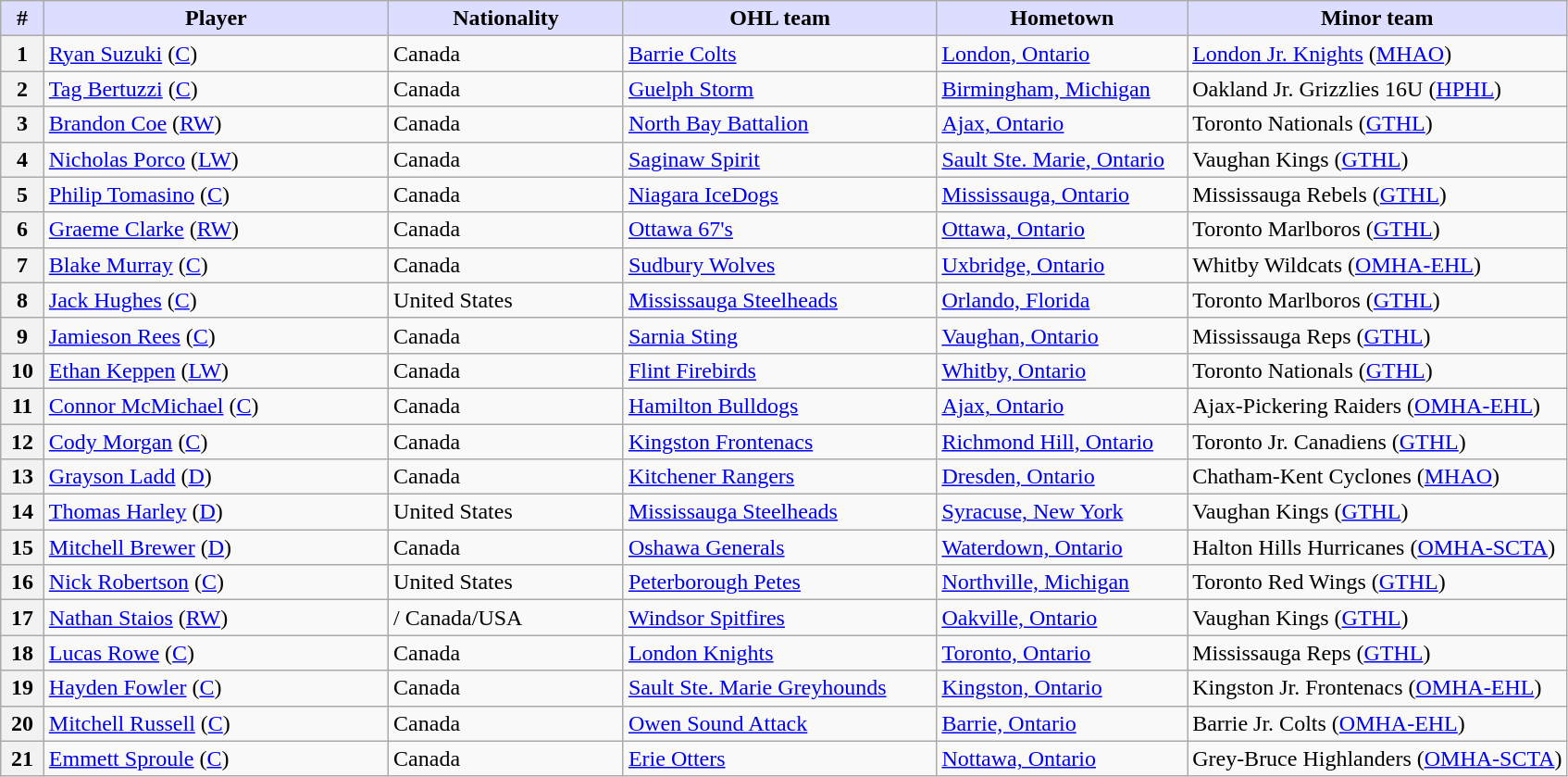<table class="wikitable">
<tr>
<th style="background:#ddf; width:2.75%;">#</th>
<th style="background:#ddf; width:22.0%;">Player</th>
<th style="background:#ddf; width:15.0%;">Nationality</th>
<th style="background:#ddf; width:20.0%;">OHL team</th>
<th style="background:#ddf; width:16.0%;">Hometown</th>
<th style="background:#ddf; width:100.0%;">Minor team</th>
</tr>
<tr>
<th>1</th>
<td><a href='#'>Ryan Suzuki</a> (<a href='#'>C</a>)</td>
<td> Canada</td>
<td><a href='#'>Barrie Colts</a></td>
<td><a href='#'>London, Ontario</a></td>
<td><a href='#'>London Jr. Knights</a> (<a href='#'>MHAO</a>)</td>
</tr>
<tr>
<th>2</th>
<td><a href='#'>Tag Bertuzzi</a> (<a href='#'>C</a>)</td>
<td> Canada</td>
<td><a href='#'>Guelph Storm</a></td>
<td><a href='#'>Birmingham, Michigan</a></td>
<td>Oakland Jr. Grizzlies 16U (<a href='#'>HPHL</a>)</td>
</tr>
<tr>
<th>3</th>
<td><a href='#'>Brandon Coe</a> (<a href='#'>RW</a>)</td>
<td> Canada</td>
<td><a href='#'>North Bay Battalion</a></td>
<td><a href='#'>Ajax, Ontario</a></td>
<td>Toronto Nationals (<a href='#'>GTHL</a>)</td>
</tr>
<tr>
<th>4</th>
<td><a href='#'>Nicholas Porco</a> (<a href='#'>LW</a>)</td>
<td> Canada</td>
<td><a href='#'>Saginaw Spirit</a></td>
<td><a href='#'>Sault Ste. Marie, Ontario</a></td>
<td>Vaughan Kings (<a href='#'>GTHL</a>)</td>
</tr>
<tr>
<th>5</th>
<td><a href='#'>Philip Tomasino</a> (<a href='#'>C</a>)</td>
<td> Canada</td>
<td><a href='#'>Niagara IceDogs</a></td>
<td><a href='#'>Mississauga, Ontario</a></td>
<td>Mississauga Rebels (<a href='#'>GTHL</a>)</td>
</tr>
<tr>
<th>6</th>
<td><a href='#'>Graeme Clarke</a> (<a href='#'>RW</a>)</td>
<td> Canada</td>
<td><a href='#'>Ottawa 67's</a></td>
<td><a href='#'>Ottawa, Ontario</a></td>
<td>Toronto Marlboros (<a href='#'>GTHL</a>)</td>
</tr>
<tr>
<th>7</th>
<td><a href='#'>Blake Murray</a> (<a href='#'>C</a>)</td>
<td> Canada</td>
<td><a href='#'>Sudbury Wolves</a></td>
<td><a href='#'>Uxbridge, Ontario</a></td>
<td>Whitby Wildcats (<a href='#'>OMHA-EHL</a>)</td>
</tr>
<tr>
<th>8</th>
<td><a href='#'>Jack Hughes</a> (<a href='#'>C</a>)</td>
<td> United States</td>
<td><a href='#'>Mississauga Steelheads</a></td>
<td><a href='#'>Orlando, Florida</a></td>
<td>Toronto Marlboros (<a href='#'>GTHL</a>)</td>
</tr>
<tr>
<th>9</th>
<td><a href='#'>Jamieson Rees</a> (<a href='#'>C</a>)</td>
<td> Canada</td>
<td><a href='#'>Sarnia Sting</a></td>
<td><a href='#'>Vaughan, Ontario</a></td>
<td>Mississauga Reps (<a href='#'>GTHL</a>)</td>
</tr>
<tr>
<th>10</th>
<td><a href='#'>Ethan Keppen</a> (<a href='#'>LW</a>)</td>
<td> Canada</td>
<td><a href='#'>Flint Firebirds</a></td>
<td><a href='#'>Whitby, Ontario</a></td>
<td>Toronto Nationals (<a href='#'>GTHL</a>)</td>
</tr>
<tr>
<th>11</th>
<td><a href='#'>Connor McMichael</a> (<a href='#'>C</a>)</td>
<td> Canada</td>
<td><a href='#'>Hamilton Bulldogs</a></td>
<td><a href='#'>Ajax, Ontario</a></td>
<td>Ajax-Pickering Raiders (<a href='#'>OMHA-EHL</a>)</td>
</tr>
<tr>
<th>12</th>
<td><a href='#'>Cody Morgan</a> (<a href='#'>C</a>)</td>
<td> Canada</td>
<td><a href='#'>Kingston Frontenacs</a></td>
<td><a href='#'>Richmond Hill, Ontario</a></td>
<td>Toronto Jr. Canadiens (<a href='#'>GTHL</a>)</td>
</tr>
<tr>
<th>13</th>
<td><a href='#'>Grayson Ladd</a> (<a href='#'>D</a>)</td>
<td> Canada</td>
<td><a href='#'>Kitchener Rangers</a></td>
<td><a href='#'>Dresden, Ontario</a></td>
<td>Chatham-Kent Cyclones (<a href='#'>MHAO</a>)</td>
</tr>
<tr>
<th>14</th>
<td><a href='#'>Thomas Harley</a> (<a href='#'>D</a>)</td>
<td> United States</td>
<td><a href='#'>Mississauga Steelheads</a></td>
<td><a href='#'>Syracuse, New York</a></td>
<td>Vaughan Kings (<a href='#'>GTHL</a>)</td>
</tr>
<tr>
<th>15</th>
<td><a href='#'>Mitchell Brewer</a> (<a href='#'>D</a>)</td>
<td> Canada</td>
<td><a href='#'>Oshawa Generals</a></td>
<td><a href='#'>Waterdown, Ontario</a></td>
<td>Halton Hills Hurricanes (<a href='#'>OMHA-SCTA</a>)</td>
</tr>
<tr>
<th>16</th>
<td><a href='#'>Nick Robertson</a> (<a href='#'>C</a>)</td>
<td> United States</td>
<td><a href='#'>Peterborough Petes</a></td>
<td><a href='#'>Northville, Michigan</a></td>
<td>Toronto Red Wings (<a href='#'>GTHL</a>)</td>
</tr>
<tr>
<th>17</th>
<td><a href='#'>Nathan Staios</a> (<a href='#'>RW</a>)</td>
<td>/ Canada/USA</td>
<td><a href='#'>Windsor Spitfires</a></td>
<td><a href='#'>Oakville, Ontario</a></td>
<td>Vaughan Kings (<a href='#'>GTHL</a>)</td>
</tr>
<tr>
<th>18</th>
<td><a href='#'>Lucas Rowe</a> (<a href='#'>C</a>)</td>
<td> Canada</td>
<td><a href='#'>London Knights</a></td>
<td><a href='#'>Toronto, Ontario</a></td>
<td>Mississauga Reps (<a href='#'>GTHL</a>)</td>
</tr>
<tr>
<th>19</th>
<td><a href='#'>Hayden Fowler</a> (<a href='#'>C</a>)</td>
<td> Canada</td>
<td><a href='#'>Sault Ste. Marie Greyhounds</a></td>
<td><a href='#'>Kingston, Ontario</a></td>
<td>Kingston Jr. Frontenacs (<a href='#'>OMHA-EHL</a>)</td>
</tr>
<tr>
<th>20</th>
<td><a href='#'>Mitchell Russell</a> (<a href='#'>C</a>)</td>
<td> Canada</td>
<td><a href='#'>Owen Sound Attack</a></td>
<td><a href='#'>Barrie, Ontario</a></td>
<td>Barrie Jr. Colts (<a href='#'>OMHA-EHL</a>)</td>
</tr>
<tr>
<th>21</th>
<td><a href='#'>Emmett Sproule</a> (<a href='#'>C</a>)</td>
<td> Canada</td>
<td><a href='#'>Erie Otters</a></td>
<td><a href='#'>Nottawa, Ontario</a></td>
<td>Grey-Bruce Highlanders (<a href='#'>OMHA-SCTA</a>)</td>
</tr>
</table>
